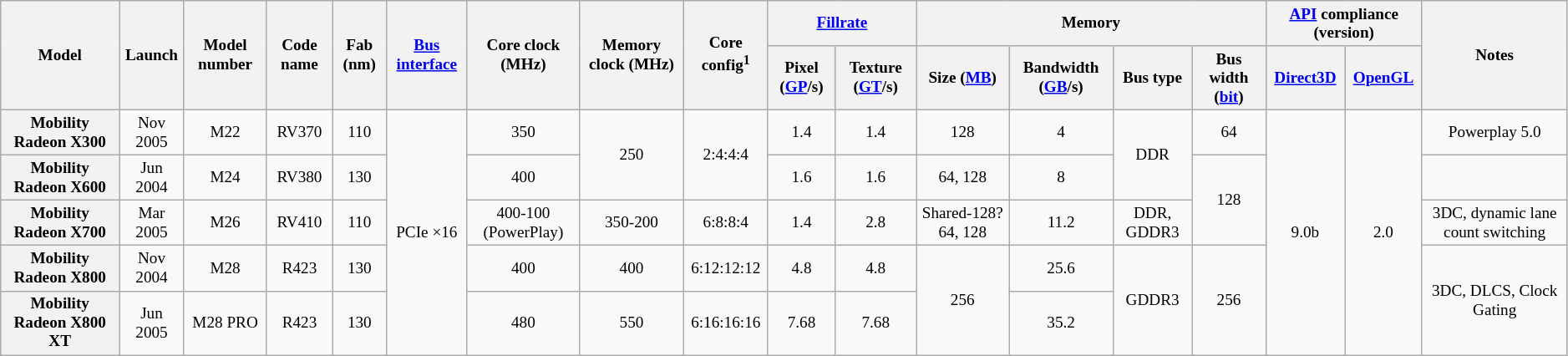<table class="mw-datatable wikitable sortable sort-under" style="font-size: 80%; text-align:center;">
<tr>
<th rowspan="2">Model</th>
<th rowspan="2">Launch</th>
<th rowspan="2">Model number</th>
<th rowspan="2">Code name</th>
<th rowspan="2">Fab (nm)</th>
<th rowspan="2"><a href='#'>Bus interface</a></th>
<th rowspan="2">Core clock (MHz)</th>
<th rowspan="2">Memory clock (MHz)</th>
<th rowspan="2">Core config<sup>1</sup></th>
<th colspan="2"><a href='#'>Fillrate</a></th>
<th colspan="4">Memory</th>
<th colspan="2"><a href='#'>API</a> compliance (version)</th>
<th rowspan="2">Notes</th>
</tr>
<tr>
<th>Pixel (<a href='#'>GP</a>/s)</th>
<th>Texture (<a href='#'>GT</a>/s)</th>
<th>Size (<a href='#'>MB</a>)</th>
<th>Bandwidth (<a href='#'>GB</a>/s)</th>
<th>Bus type</th>
<th>Bus width (<a href='#'>bit</a>)</th>
<th><a href='#'>Direct3D</a></th>
<th><a href='#'>OpenGL</a></th>
</tr>
<tr>
<th>Mobility Radeon X300</th>
<td>Nov 2005</td>
<td>M22</td>
<td>RV370</td>
<td>110</td>
<td rowspan="5">PCIe ×16</td>
<td>350</td>
<td rowspan="2">250</td>
<td rowspan="2">2:4:4:4</td>
<td>1.4</td>
<td>1.4</td>
<td>128</td>
<td>4</td>
<td rowspan="2">DDR</td>
<td>64</td>
<td rowspan="5">9.0b</td>
<td rowspan="5">2.0</td>
<td>Powerplay 5.0</td>
</tr>
<tr>
<th>Mobility Radeon X600</th>
<td>Jun 2004</td>
<td>M24</td>
<td>RV380</td>
<td>130</td>
<td>400</td>
<td>1.6</td>
<td>1.6</td>
<td>64, 128</td>
<td>8</td>
<td rowspan="2">128</td>
<td></td>
</tr>
<tr>
<th>Mobility Radeon X700</th>
<td>Mar 2005</td>
<td>M26</td>
<td>RV410</td>
<td>110</td>
<td>400-100 (PowerPlay)</td>
<td>350-200</td>
<td>6:8:8:4</td>
<td>1.4</td>
<td>2.8</td>
<td>Shared-128? 64, 128</td>
<td>11.2</td>
<td>DDR, GDDR3</td>
<td>3DC, dynamic lane count switching</td>
</tr>
<tr>
<th>Mobility Radeon X800</th>
<td>Nov 2004</td>
<td>M28</td>
<td>R423</td>
<td>130</td>
<td>400</td>
<td>400</td>
<td>6:12:12:12</td>
<td>4.8</td>
<td>4.8</td>
<td rowspan="2">256</td>
<td>25.6</td>
<td rowspan="2">GDDR3</td>
<td rowspan="2">256</td>
<td rowspan="2">3DC, DLCS, Clock Gating</td>
</tr>
<tr>
<th>Mobility Radeon X800 XT</th>
<td>Jun 2005</td>
<td>M28 PRO</td>
<td>R423</td>
<td>130</td>
<td>480</td>
<td>550</td>
<td>6:16:16:16</td>
<td>7.68</td>
<td>7.68</td>
<td>35.2</td>
</tr>
</table>
